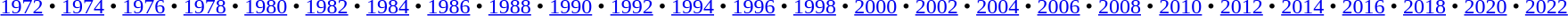<table id=toc class=toc summary=Contents>
<tr>
<td align=center><br><a href='#'>1972</a> • <a href='#'>1974</a> • <a href='#'>1976</a> • <a href='#'>1978</a> • <a href='#'>1980</a> • <a href='#'>1982</a> • <a href='#'>1984</a> • <a href='#'>1986</a> • <a href='#'>1988</a> • <a href='#'>1990</a> • <a href='#'>1992</a> • <a href='#'>1994</a> • <a href='#'>1996</a>  • <a href='#'>1998</a> • <a href='#'>2000</a> • <a href='#'>2002</a> • <a href='#'>2004</a> • <a href='#'>2006</a> • <a href='#'>2008</a> • 
<a href='#'>2010</a> • 
<a href='#'>2012</a> • 
<a href='#'>2014</a> • 
<a href='#'>2016</a> • 
<a href='#'>2018</a> • 
<a href='#'>2020</a> •
<a href='#'>2022</a></td>
</tr>
</table>
